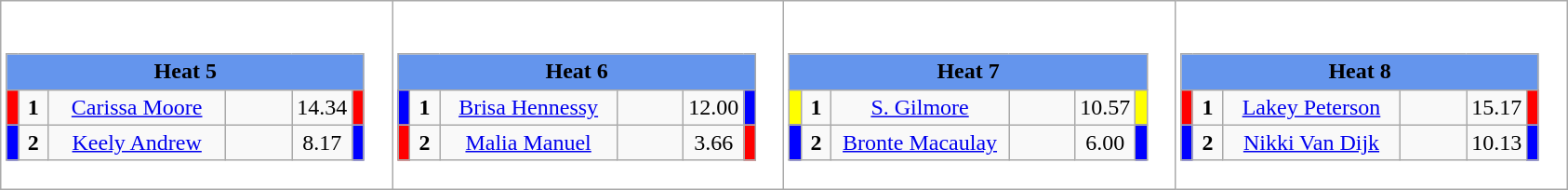<table class="wikitable" style="background:#fff;">
<tr>
<td><div><br><table class="wikitable">
<tr>
<td colspan="6"  style="text-align:center; background:#6495ed;"><strong>Heat 5</strong></td>
</tr>
<tr>
<td style="width:01px; background: #f00;"></td>
<td style="width:14px; text-align:center;"><strong>1</strong></td>
<td style="width:120px; text-align:center;"><a href='#'>Carissa Moore</a></td>
<td style="width:40px; text-align:center;"></td>
<td style="width:20px; text-align:center;">14.34</td>
<td style="width:01px; background: #f00;"></td>
</tr>
<tr>
<td style="width:01px; background: #00f;"></td>
<td style="width:14px; text-align:center;"><strong>2</strong></td>
<td style="width:120px; text-align:center;"><a href='#'>Keely Andrew</a></td>
<td style="width:40px; text-align:center;"></td>
<td style="width:20px; text-align:center;">8.17</td>
<td style="width:01px; background: #00f;"></td>
</tr>
</table>
</div></td>
<td><div><br><table class="wikitable">
<tr>
<td colspan="6"  style="text-align:center; background:#6495ed;"><strong>Heat 6</strong></td>
</tr>
<tr>
<td style="width:01px; background: #00f;"></td>
<td style="width:14px; text-align:center;"><strong>1</strong></td>
<td style="width:120px; text-align:center;"><a href='#'>Brisa Hennessy</a></td>
<td style="width:40px; text-align:center;"></td>
<td style="width:20px; text-align:center;">12.00</td>
<td style="width:01px; background: #00f;"></td>
</tr>
<tr>
<td style="width:01px; background: #f00;"></td>
<td style="width:14px; text-align:center;"><strong>2</strong></td>
<td style="width:120px; text-align:center;"><a href='#'>Malia Manuel</a></td>
<td style="width:40px; text-align:center;"></td>
<td style="width:20px; text-align:center;">3.66</td>
<td style="width:01px; background: #f00;"></td>
</tr>
</table>
</div></td>
<td><div><br><table class="wikitable">
<tr>
<td colspan="6"  style="text-align:center; background:#6495ed;"><strong>Heat 7</strong></td>
</tr>
<tr>
<td style="width:01px; background: #ff0;"></td>
<td style="width:14px; text-align:center;"><strong>1</strong></td>
<td style="width:120px; text-align:center;"><a href='#'>S. Gilmore</a></td>
<td style="width:40px; text-align:center;"></td>
<td style="width:20px; text-align:center;">10.57</td>
<td style="width:01px; background: #ff0;"></td>
</tr>
<tr>
<td style="width:01px; background: #00f;"></td>
<td style="width:14px; text-align:center;"><strong>2</strong></td>
<td style="width:120px; text-align:center;"><a href='#'>Bronte Macaulay</a></td>
<td style="width:40px; text-align:center;"></td>
<td style="width:20px; text-align:center;">6.00</td>
<td style="width:01px; background: #00f;"></td>
</tr>
</table>
</div></td>
<td><div><br><table class="wikitable">
<tr>
<td colspan="6"  style="text-align:center; background:#6495ed;"><strong>Heat 8</strong></td>
</tr>
<tr>
<td style="width:01px; background: #f00;"></td>
<td style="width:14px; text-align:center;"><strong>1</strong></td>
<td style="width:120px; text-align:center;"><a href='#'>Lakey Peterson</a></td>
<td style="width:40px; text-align:center;"></td>
<td style="width:20px; text-align:center;">15.17</td>
<td style="width:01px; background: #f00;"></td>
</tr>
<tr>
<td style="width:01px; background: #00f;"></td>
<td style="width:14px; text-align:center;"><strong>2</strong></td>
<td style="width:120px; text-align:center;"><a href='#'>Nikki Van Dijk</a></td>
<td style="width:40px; text-align:center;"></td>
<td style="width:20px; text-align:center;">10.13</td>
<td style="width:01px; background: #00f;"></td>
</tr>
</table>
</div></td>
</tr>
</table>
